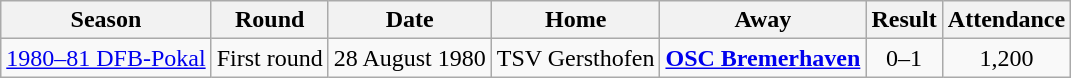<table class="wikitable">
<tr>
<th>Season</th>
<th>Round</th>
<th>Date</th>
<th>Home</th>
<th>Away</th>
<th>Result</th>
<th>Attendance</th>
</tr>
<tr align="center">
<td><a href='#'>1980–81 DFB-Pokal</a></td>
<td>First round</td>
<td>28 August 1980</td>
<td>TSV Gersthofen</td>
<td><strong><a href='#'>OSC Bremerhaven</a></strong></td>
<td>0–1</td>
<td>1,200</td>
</tr>
</table>
